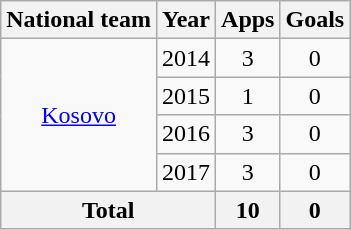<table class="wikitable" style="text-align:center">
<tr>
<th>National team</th>
<th>Year</th>
<th>Apps</th>
<th>Goals</th>
</tr>
<tr>
<td rowspan="4"><a href='#'>Kosovo</a></td>
<td>2014</td>
<td>3</td>
<td>0</td>
</tr>
<tr>
<td>2015</td>
<td>1</td>
<td>0</td>
</tr>
<tr>
<td>2016</td>
<td>3</td>
<td>0</td>
</tr>
<tr>
<td>2017</td>
<td>3</td>
<td>0</td>
</tr>
<tr>
<th colspan="2">Total</th>
<th>10</th>
<th>0</th>
</tr>
</table>
